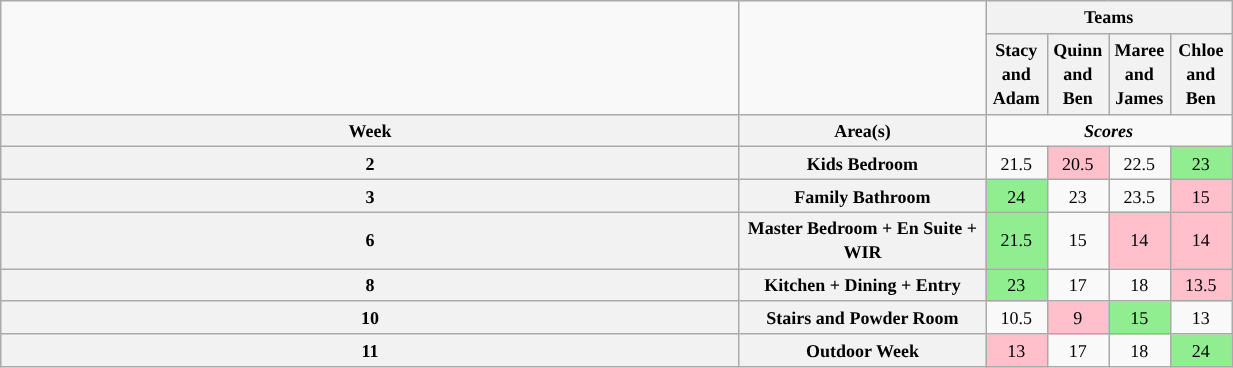<table class="wikitable" style="text-align: center; font-size: 9pt; line-height:16px; width:65%">
<tr>
<td rowspan="2"></td>
<td style="width:20%; text-align:right;" rowspan="2"></td>
<th colspan="4">Teams</th>
</tr>
<tr>
<th style="width:5%;" scope="col" style="background:#B87BF6; color:black;">Stacy and Adam</th>
<th style="width:5%;" scope="col" style="background:orange; background-color:orange">Quinn and Ben</th>
<th style="width:5%;" scope="col" style="background:yellow; color:black;">Maree and James</th>
<th style="width:5%;" scope="col" style="background:skyblue; color:black;">Chloe and Ben</th>
</tr>
<tr>
<th>Week</th>
<th>Area(s)</th>
<td colspan="4"><strong><em>Scores</em></strong></td>
</tr>
<tr>
<th>2</th>
<th style="width:5%;">Kids Bedroom</th>
<td>21.5</td>
<td bgcolor="pink">20.5</td>
<td>22.5</td>
<td bgcolor="lightgreen">23</td>
</tr>
<tr>
<th>3</th>
<th>Family Bathroom</th>
<td bgcolor="lightgreen">24</td>
<td>23</td>
<td>23.5</td>
<td bgcolor="pink">15</td>
</tr>
<tr>
<th>6</th>
<th>Master Bedroom + En Suite + WIR</th>
<td bgcolor="lightgreen">21.5</td>
<td>15</td>
<td bgcolor="pink">14</td>
<td bgcolor="pink">14</td>
</tr>
<tr>
<th>8</th>
<th>Kitchen + Dining + Entry</th>
<td bgcolor="lightgreen">23</td>
<td>17</td>
<td>18</td>
<td bgcolor="pink">13.5</td>
</tr>
<tr>
<th>10</th>
<th>Stairs and Powder Room</th>
<td>10.5</td>
<td bgcolor="pink">9</td>
<td bgcolor="lightgreen">15</td>
<td>13</td>
</tr>
<tr>
<th>11</th>
<th>Outdoor Week</th>
<td bgcolor="pink">13</td>
<td>17</td>
<td>18</td>
<td bgcolor="lightgreen">24</td>
</tr>
</table>
